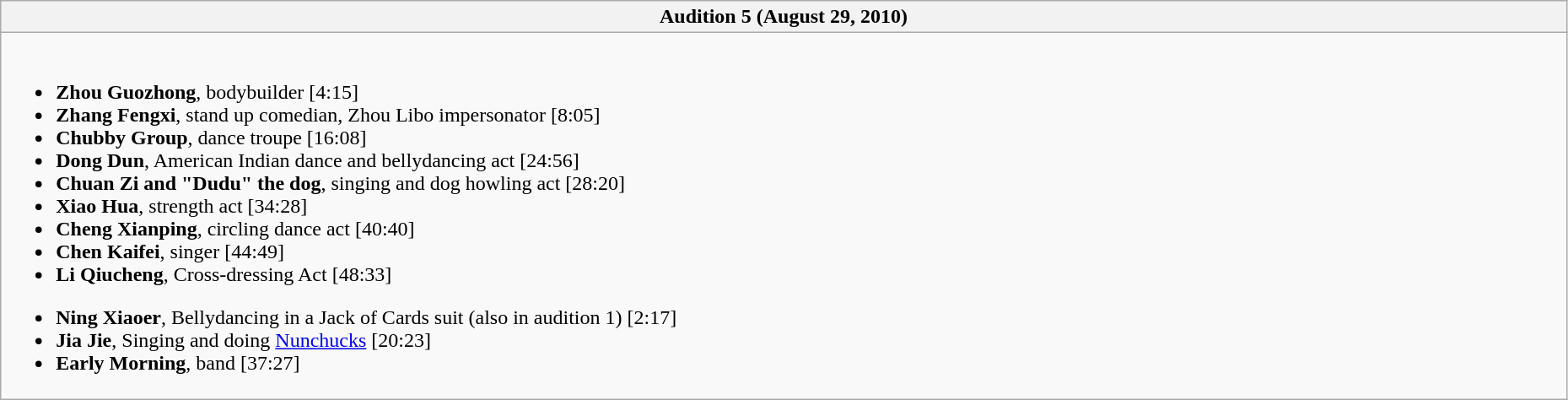<table class="wikitable collapsible collapsed" style="width: 98%">
<tr>
<th style="text-align: center">Audition 5 (August 29, 2010)</th>
</tr>
<tr>
<td><br><ul><li><strong>Zhou Guozhong</strong>, bodybuilder  [4:15]</li><li><strong>Zhang Fengxi</strong>, stand up comedian, Zhou Libo  impersonator  [8:05]</li><li><strong>Chubby Group</strong>, dance troupe  [16:08]</li><li><strong>Dong Dun</strong>, American Indian dance and bellydancing act  [24:56]</li><li><strong>Chuan Zi and "Dudu" the dog</strong>, singing and dog howling act  [28:20]</li><li><strong>Xiao Hua</strong>, strength act  [34:28]</li><li><strong>Cheng Xianping</strong>, circling dance act  [40:40]</li><li><strong>Chen Kaifei</strong>, singer  [44:49]</li><li><strong>Li Qiucheng</strong>, Cross-dressing Act  [48:33]</li></ul><ul><li><strong>Ning Xiaoer</strong>, Bellydancing in a Jack of Cards suit  (also in audition 1) [2:17]</li><li><strong>Jia Jie</strong>, Singing and doing <a href='#'>Nunchucks</a>  [20:23]</li><li><strong>Early Morning</strong>, band  [37:27]</li></ul></td>
</tr>
</table>
